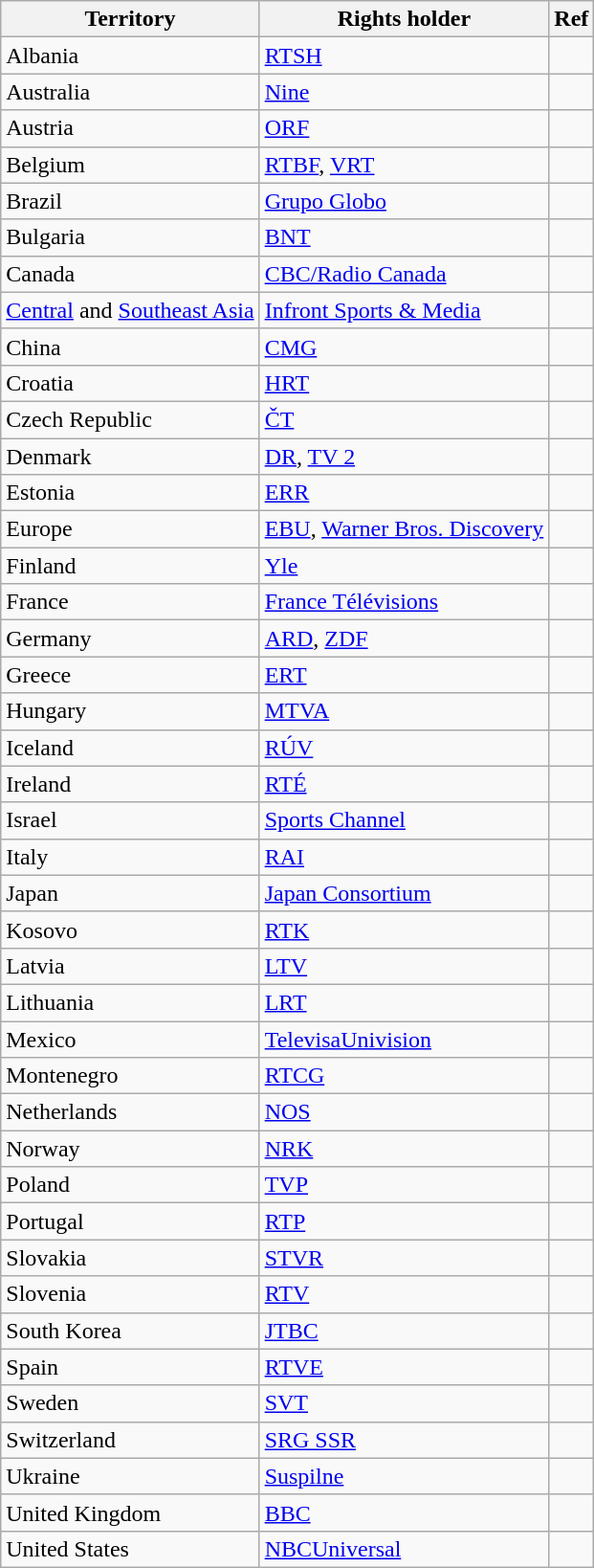<table class="wikitable">
<tr>
<th>Territory</th>
<th>Rights holder</th>
<th>Ref</th>
</tr>
<tr>
<td>Albania</td>
<td><a href='#'>RTSH</a></td>
<td></td>
</tr>
<tr>
<td>Australia</td>
<td><a href='#'>Nine</a></td>
<td></td>
</tr>
<tr>
<td>Austria</td>
<td><a href='#'>ORF</a></td>
<td></td>
</tr>
<tr>
<td>Belgium</td>
<td><a href='#'>RTBF</a>, <a href='#'>VRT</a></td>
<td></td>
</tr>
<tr>
<td>Brazil</td>
<td><a href='#'>Grupo Globo</a></td>
<td></td>
</tr>
<tr>
<td>Bulgaria</td>
<td><a href='#'>BNT</a></td>
<td></td>
</tr>
<tr>
<td>Canada</td>
<td><a href='#'>CBC/Radio Canada</a></td>
<td></td>
</tr>
<tr>
<td><a href='#'>Central</a> and <a href='#'>Southeast Asia</a></td>
<td><a href='#'>Infront Sports & Media</a></td>
<td></td>
</tr>
<tr>
<td>China</td>
<td><a href='#'>CMG</a></td>
<td></td>
</tr>
<tr>
<td>Croatia</td>
<td><a href='#'>HRT</a></td>
<td></td>
</tr>
<tr>
<td>Czech Republic</td>
<td><a href='#'>ČT</a></td>
<td></td>
</tr>
<tr>
<td>Denmark</td>
<td><a href='#'>DR</a>, <a href='#'>TV 2</a></td>
<td></td>
</tr>
<tr>
<td>Estonia</td>
<td><a href='#'>ERR</a></td>
<td></td>
</tr>
<tr>
<td>Europe</td>
<td><a href='#'>EBU</a>, <a href='#'>Warner Bros. Discovery</a></td>
<td></td>
</tr>
<tr>
<td>Finland</td>
<td><a href='#'>Yle</a></td>
<td></td>
</tr>
<tr>
<td>France</td>
<td><a href='#'>France Télévisions</a></td>
<td></td>
</tr>
<tr>
<td>Germany</td>
<td><a href='#'>ARD</a>, <a href='#'>ZDF</a></td>
<td></td>
</tr>
<tr>
<td>Greece</td>
<td><a href='#'>ERT</a></td>
<td></td>
</tr>
<tr>
<td>Hungary</td>
<td><a href='#'>MTVA</a></td>
<td></td>
</tr>
<tr>
<td>Iceland</td>
<td><a href='#'>RÚV</a></td>
<td></td>
</tr>
<tr>
<td>Ireland</td>
<td><a href='#'>RTÉ</a></td>
<td></td>
</tr>
<tr>
<td>Israel</td>
<td><a href='#'>Sports Channel</a></td>
<td></td>
</tr>
<tr>
<td>Italy</td>
<td><a href='#'>RAI</a></td>
<td></td>
</tr>
<tr>
<td>Japan</td>
<td><a href='#'>Japan Consortium</a></td>
<td></td>
</tr>
<tr>
<td>Kosovo</td>
<td><a href='#'>RTK</a></td>
<td></td>
</tr>
<tr>
<td>Latvia</td>
<td><a href='#'>LTV</a></td>
<td></td>
</tr>
<tr>
<td>Lithuania</td>
<td><a href='#'>LRT</a></td>
<td></td>
</tr>
<tr>
<td>Mexico</td>
<td><a href='#'>TelevisaUnivision</a></td>
<td></td>
</tr>
<tr>
<td>Montenegro</td>
<td><a href='#'>RTCG</a></td>
<td></td>
</tr>
<tr>
<td>Netherlands</td>
<td><a href='#'>NOS</a></td>
<td></td>
</tr>
<tr>
<td>Norway</td>
<td><a href='#'>NRK</a></td>
<td></td>
</tr>
<tr>
<td>Poland</td>
<td><a href='#'>TVP</a></td>
<td></td>
</tr>
<tr>
<td>Portugal</td>
<td><a href='#'>RTP</a></td>
<td></td>
</tr>
<tr>
<td>Slovakia</td>
<td><a href='#'>STVR</a></td>
<td></td>
</tr>
<tr>
<td>Slovenia</td>
<td><a href='#'>RTV</a></td>
<td></td>
</tr>
<tr>
<td>South Korea</td>
<td><a href='#'>JTBC</a></td>
<td></td>
</tr>
<tr>
<td>Spain</td>
<td><a href='#'>RTVE</a></td>
<td></td>
</tr>
<tr>
<td>Sweden</td>
<td><a href='#'>SVT</a></td>
<td></td>
</tr>
<tr>
<td>Switzerland</td>
<td><a href='#'>SRG SSR</a></td>
<td></td>
</tr>
<tr>
<td>Ukraine</td>
<td><a href='#'>Suspilne</a></td>
<td></td>
</tr>
<tr>
<td>United Kingdom</td>
<td><a href='#'>BBC</a></td>
<td></td>
</tr>
<tr>
<td>United States</td>
<td><a href='#'>NBCUniversal</a></td>
<td></td>
</tr>
</table>
